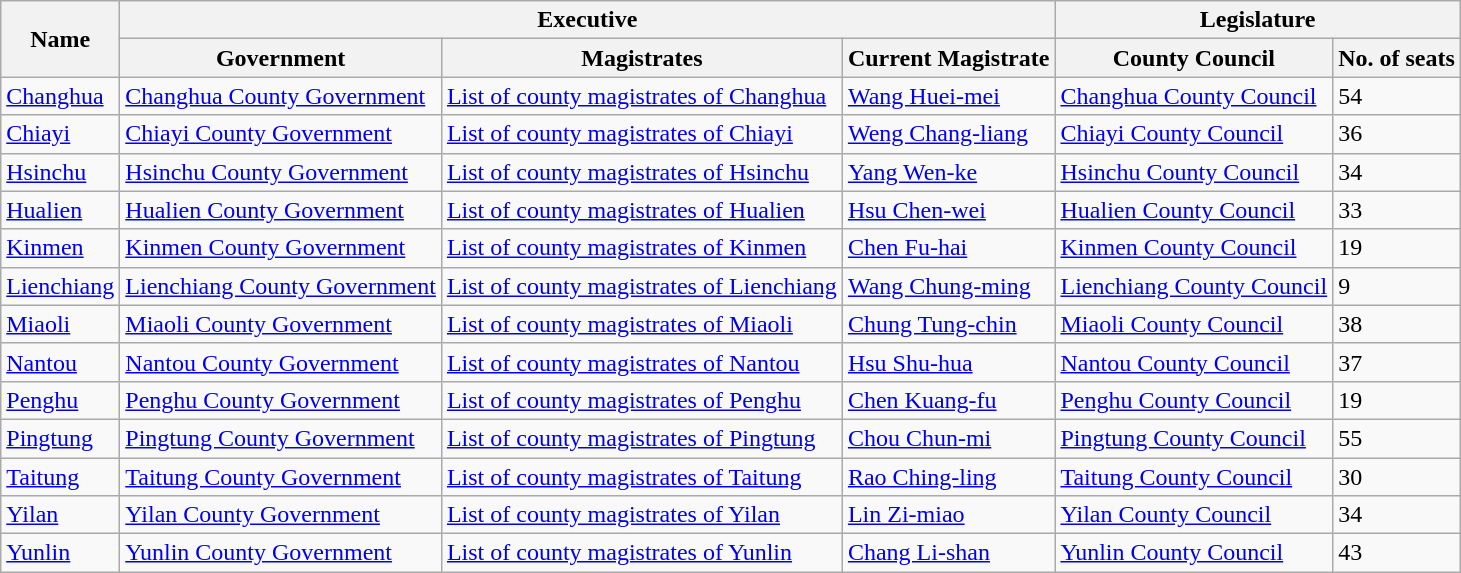<table class=wikitable>
<tr>
<th rowspan=2>Name</th>
<th colspan=3>Executive</th>
<th colspan=2>Legislature</th>
</tr>
<tr>
<th>Government</th>
<th>Magistrates</th>
<th>Current Magistrate</th>
<th>County Council</th>
<th>No. of seats</th>
</tr>
<tr>
<td><a href='#'>Changhua</a></td>
<td><a href='#'>Changhua County Government</a></td>
<td><a href='#'>List of county magistrates of Changhua</a></td>
<td><a href='#'>Wang Huei-mei</a></td>
<td><a href='#'>Changhua County Council</a></td>
<td>54</td>
</tr>
<tr>
<td><a href='#'>Chiayi</a></td>
<td><a href='#'>Chiayi County Government</a></td>
<td><a href='#'>List of county magistrates of Chiayi</a></td>
<td><a href='#'>Weng Chang-liang</a></td>
<td><a href='#'>Chiayi County Council</a></td>
<td>36</td>
</tr>
<tr>
<td><a href='#'>Hsinchu</a></td>
<td><a href='#'>Hsinchu County Government</a></td>
<td><a href='#'>List of county magistrates of Hsinchu</a></td>
<td><a href='#'>Yang Wen-ke</a></td>
<td><a href='#'>Hsinchu County Council</a></td>
<td>34</td>
</tr>
<tr>
<td><a href='#'>Hualien</a></td>
<td><a href='#'>Hualien County Government</a></td>
<td><a href='#'>List of county magistrates of Hualien</a></td>
<td><a href='#'>Hsu Chen-wei</a></td>
<td><a href='#'>Hualien County Council</a></td>
<td>33</td>
</tr>
<tr>
<td><a href='#'>Kinmen</a></td>
<td><a href='#'>Kinmen County Government</a></td>
<td><a href='#'>List of county magistrates of Kinmen</a></td>
<td><a href='#'>Chen Fu-hai</a></td>
<td><a href='#'>Kinmen County Council</a></td>
<td>19</td>
</tr>
<tr>
<td><a href='#'>Lienchiang</a></td>
<td><a href='#'>Lienchiang County Government</a></td>
<td><a href='#'>List of county magistrates of Lienchiang</a></td>
<td><a href='#'>Wang Chung-ming</a></td>
<td><a href='#'>Lienchiang County Council</a></td>
<td>9</td>
</tr>
<tr>
<td><a href='#'>Miaoli</a></td>
<td><a href='#'>Miaoli County Government</a></td>
<td><a href='#'>List of county magistrates of Miaoli</a></td>
<td><a href='#'>Chung Tung-chin</a></td>
<td><a href='#'>Miaoli County Council</a></td>
<td>38</td>
</tr>
<tr>
<td><a href='#'>Nantou</a></td>
<td><a href='#'>Nantou County Government</a></td>
<td><a href='#'>List of county magistrates of Nantou</a></td>
<td><a href='#'>Hsu Shu-hua</a></td>
<td><a href='#'>Nantou County Council</a></td>
<td>37</td>
</tr>
<tr>
<td><a href='#'>Penghu</a></td>
<td><a href='#'>Penghu County Government</a></td>
<td><a href='#'>List of county magistrates of Penghu</a></td>
<td><a href='#'>Chen Kuang-fu</a></td>
<td><a href='#'>Penghu County Council</a></td>
<td>19</td>
</tr>
<tr>
<td><a href='#'>Pingtung</a></td>
<td><a href='#'>Pingtung County Government</a></td>
<td><a href='#'>List of county magistrates of Pingtung</a></td>
<td><a href='#'>Chou Chun-mi</a></td>
<td><a href='#'>Pingtung County Council</a></td>
<td>55</td>
</tr>
<tr>
<td><a href='#'>Taitung</a></td>
<td><a href='#'>Taitung County Government</a></td>
<td><a href='#'>List of county magistrates of Taitung</a></td>
<td><a href='#'>Rao Ching-ling</a></td>
<td><a href='#'>Taitung County Council</a></td>
<td>30</td>
</tr>
<tr>
<td><a href='#'>Yilan</a></td>
<td><a href='#'>Yilan County Government</a></td>
<td><a href='#'>List of county magistrates of Yilan</a></td>
<td><a href='#'>Lin Zi-miao</a></td>
<td><a href='#'>Yilan County Council</a></td>
<td>34</td>
</tr>
<tr>
<td><a href='#'>Yunlin</a></td>
<td><a href='#'>Yunlin County Government</a></td>
<td><a href='#'>List of county magistrates of Yunlin</a></td>
<td><a href='#'>Chang Li-shan</a></td>
<td><a href='#'>Yunlin County Council</a></td>
<td>43</td>
</tr>
</table>
